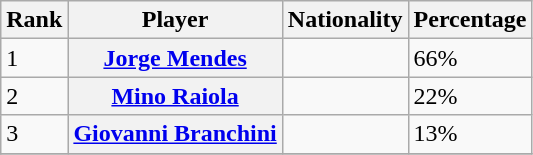<table class="wikitable sortable">
<tr>
<th scope=col>Rank</th>
<th scope=col>Player</th>
<th scope=col>Nationality</th>
<th scope=col>Percentage</th>
</tr>
<tr>
<td>1</td>
<th scope=row><a href='#'>Jorge Mendes</a></th>
<td></td>
<td>66%</td>
</tr>
<tr>
<td>2</td>
<th scope=row><a href='#'>Mino Raiola</a></th>
<td></td>
<td>22%</td>
</tr>
<tr>
<td>3</td>
<th scope=row><a href='#'>Giovanni Branchini</a></th>
<td></td>
<td>13%</td>
</tr>
<tr>
</tr>
</table>
